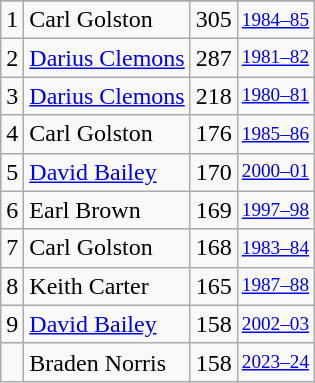<table class="wikitable">
<tr>
</tr>
<tr>
<td>1</td>
<td>Carl Golston</td>
<td>305</td>
<td style="font-size:80%;"><a href='#'>1984–85</a></td>
</tr>
<tr>
<td>2</td>
<td><a href='#'>Darius Clemons</a></td>
<td>287</td>
<td style="font-size:80%;"><a href='#'>1981–82</a></td>
</tr>
<tr>
<td>3</td>
<td><a href='#'>Darius Clemons</a></td>
<td>218</td>
<td style="font-size:80%;"><a href='#'>1980–81</a></td>
</tr>
<tr>
<td>4</td>
<td>Carl Golston</td>
<td>176</td>
<td style="font-size:80%;"><a href='#'>1985–86</a></td>
</tr>
<tr>
<td>5</td>
<td><a href='#'>David Bailey</a></td>
<td>170</td>
<td style="font-size:80%;"><a href='#'>2000–01</a></td>
</tr>
<tr>
<td>6</td>
<td>Earl Brown</td>
<td>169</td>
<td style="font-size:80%;"><a href='#'>1997–98</a></td>
</tr>
<tr>
<td>7</td>
<td>Carl Golston</td>
<td>168</td>
<td style="font-size:80%;"><a href='#'>1983–84</a></td>
</tr>
<tr>
<td>8</td>
<td>Keith Carter</td>
<td>165</td>
<td style="font-size:80%;"><a href='#'>1987–88</a></td>
</tr>
<tr>
<td>9</td>
<td><a href='#'>David Bailey</a></td>
<td>158</td>
<td style="font-size:80%;"><a href='#'>2002–03</a></td>
</tr>
<tr>
<td></td>
<td>Braden Norris</td>
<td>158</td>
<td style="font-size:80%;"><a href='#'>2023–24</a></td>
</tr>
</table>
